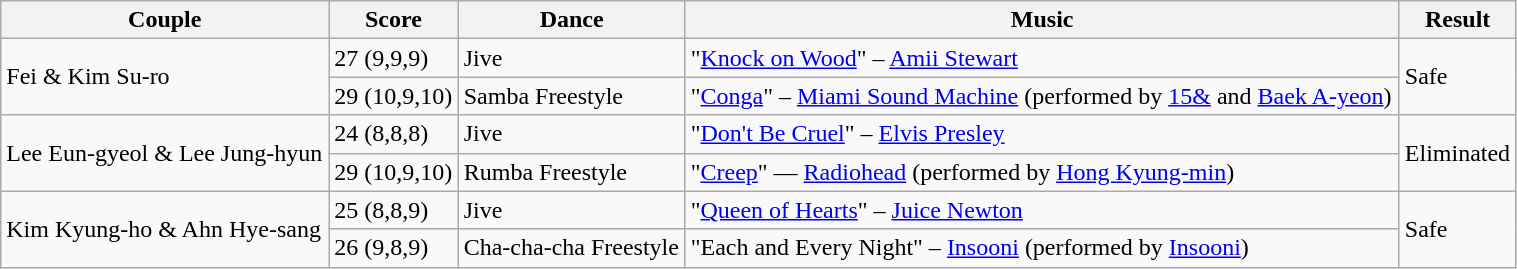<table class="wikitable" style="width:80%;">
<tr>
<th>Couple</th>
<th>Score</th>
<th>Dance</th>
<th>Music</th>
<th>Result</th>
</tr>
<tr>
<td rowspan=2>Fei & Kim Su-ro</td>
<td>27 (9,9,9)</td>
<td>Jive</td>
<td>"<a href='#'>Knock on Wood</a>" – <a href='#'>Amii Stewart</a></td>
<td rowspan=2>Safe</td>
</tr>
<tr>
<td>29 (10,9,10)</td>
<td>Samba Freestyle</td>
<td>"<a href='#'>Conga</a>" – <a href='#'>Miami Sound Machine</a> (performed by <a href='#'>15&</a> and <a href='#'>Baek A-yeon</a>)</td>
</tr>
<tr>
<td rowspan=2>Lee Eun-gyeol & Lee Jung-hyun</td>
<td>24 (8,8,8)</td>
<td>Jive</td>
<td>"<a href='#'>Don't Be Cruel</a>" – <a href='#'>Elvis Presley</a></td>
<td rowspan=2>Eliminated</td>
</tr>
<tr>
<td>29 (10,9,10)</td>
<td>Rumba Freestyle</td>
<td>"<a href='#'>Creep</a>" — <a href='#'>Radiohead</a> (performed by <a href='#'>Hong Kyung-min</a>)</td>
</tr>
<tr>
<td rowspan=2>Kim Kyung-ho & Ahn Hye-sang</td>
<td>25 (8,8,9)</td>
<td>Jive</td>
<td>"<a href='#'>Queen of Hearts</a>" – <a href='#'>Juice Newton</a></td>
<td rowspan=2>Safe</td>
</tr>
<tr>
<td>26 (9,8,9)</td>
<td>Cha-cha-cha Freestyle</td>
<td>"Each and Every Night" – <a href='#'>Insooni</a> (performed by <a href='#'>Insooni</a>)</td>
</tr>
</table>
